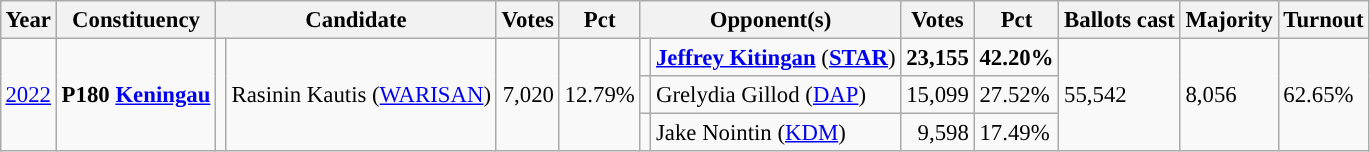<table class="wikitable" style="margin:0.5em ; font-size:95%">
<tr>
<th>Year</th>
<th>Constituency</th>
<th colspan=2>Candidate</th>
<th>Votes</th>
<th>Pct</th>
<th colspan=2>Opponent(s)</th>
<th>Votes</th>
<th>Pct</th>
<th>Ballots cast</th>
<th>Majority</th>
<th>Turnout</th>
</tr>
<tr>
<td rowspan="3"><a href='#'>2022</a></td>
<td rowspan="3"><strong>P180 <a href='#'>Keningau</a></strong></td>
<td rowspan="3" ></td>
<td rowspan="3">Rasinin Kautis (<a href='#'>WARISAN</a>)</td>
<td rowspan="3" align="right">7,020</td>
<td rowspan="3">12.79%</td>
<td></td>
<td><strong><a href='#'>Jeffrey Kitingan</a></strong> (<a href='#'><strong>STAR</strong></a>)</td>
<td align="right"><strong>23,155</strong></td>
<td><strong>42.20%</strong></td>
<td rowspan="3">55,542</td>
<td rowspan="3">8,056</td>
<td rowspan="3">62.65%</td>
</tr>
<tr>
<td></td>
<td>Grelydia Gillod (<a href='#'>DAP</a>)</td>
<td align="right">15,099</td>
<td>27.52%</td>
</tr>
<tr>
<td></td>
<td>Jake Nointin (<a href='#'>KDM</a>)</td>
<td align="right">9,598</td>
<td>17.49%</td>
</tr>
</table>
